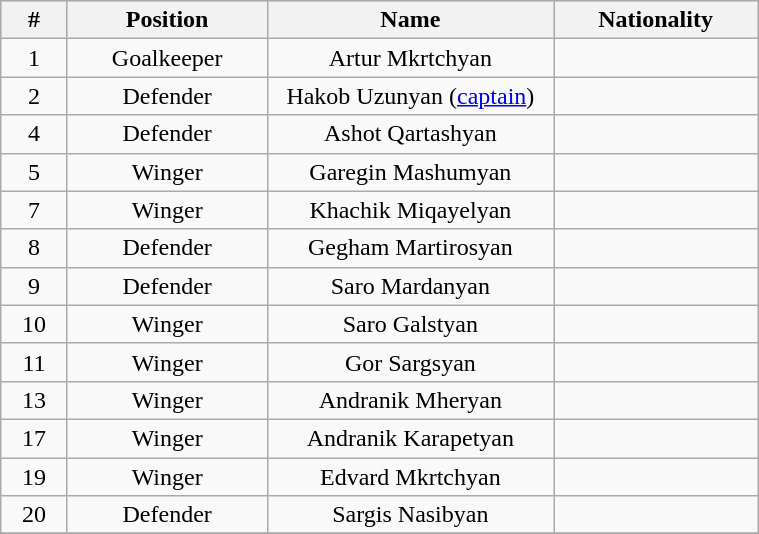<table class="wikitable sortable" align="center" style="text-align:center;" width=40%>
<tr bgcolor=#CCCCCC>
<th width=2%>#</th>
<th width=5%>Position</th>
<th width=10%>Name</th>
<th width=5%>Nationality</th>
</tr>
<tr align=center>
<td>1</td>
<td>Goalkeeper</td>
<td>Artur Mkrtchyan</td>
<td></td>
</tr>
<tr align=center>
<td>2</td>
<td>Defender</td>
<td>Hakob Uzunyan (<a href='#'>captain</a>)</td>
<td></td>
</tr>
<tr align=center>
<td>4</td>
<td>Defender</td>
<td>Ashot Qartashyan</td>
<td></td>
</tr>
<tr align=center>
<td>5</td>
<td>Winger</td>
<td>Garegin Mashumyan</td>
<td></td>
</tr>
<tr align=center>
<td>7</td>
<td>Winger</td>
<td>Khachik Miqayelyan</td>
<td></td>
</tr>
<tr align=center>
<td>8</td>
<td>Defender</td>
<td>Gegham Martirosyan</td>
<td></td>
</tr>
<tr align=center>
<td>9</td>
<td>Defender</td>
<td>Saro Mardanyan</td>
<td></td>
</tr>
<tr align=center>
<td>10</td>
<td>Winger</td>
<td>Saro Galstyan</td>
<td></td>
</tr>
<tr align=center>
<td>11</td>
<td>Winger</td>
<td>Gor Sargsyan</td>
<td></td>
</tr>
<tr align=center>
<td>13</td>
<td>Winger</td>
<td>Andranik Mheryan</td>
<td></td>
</tr>
<tr align=center>
<td>17</td>
<td>Winger</td>
<td>Andranik Karapetyan</td>
<td></td>
</tr>
<tr align=center>
<td>19</td>
<td>Winger</td>
<td>Edvard Mkrtchyan</td>
<td></td>
</tr>
<tr align=center>
<td>20</td>
<td>Defender</td>
<td>Sargis Nasibyan</td>
<td></td>
</tr>
<tr align=center>
</tr>
</table>
